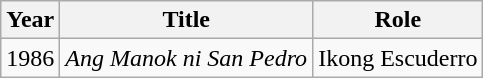<table class=wikitable>
<tr>
<th scope="col">Year</th>
<th scope="col">Title</th>
<th scope="col" class="unsortable">Role</th>
</tr>
<tr>
<td>1986</td>
<td><em>Ang Manok ni San Pedro</em></td>
<td>Ikong Escuderro</td>
</tr>
</table>
